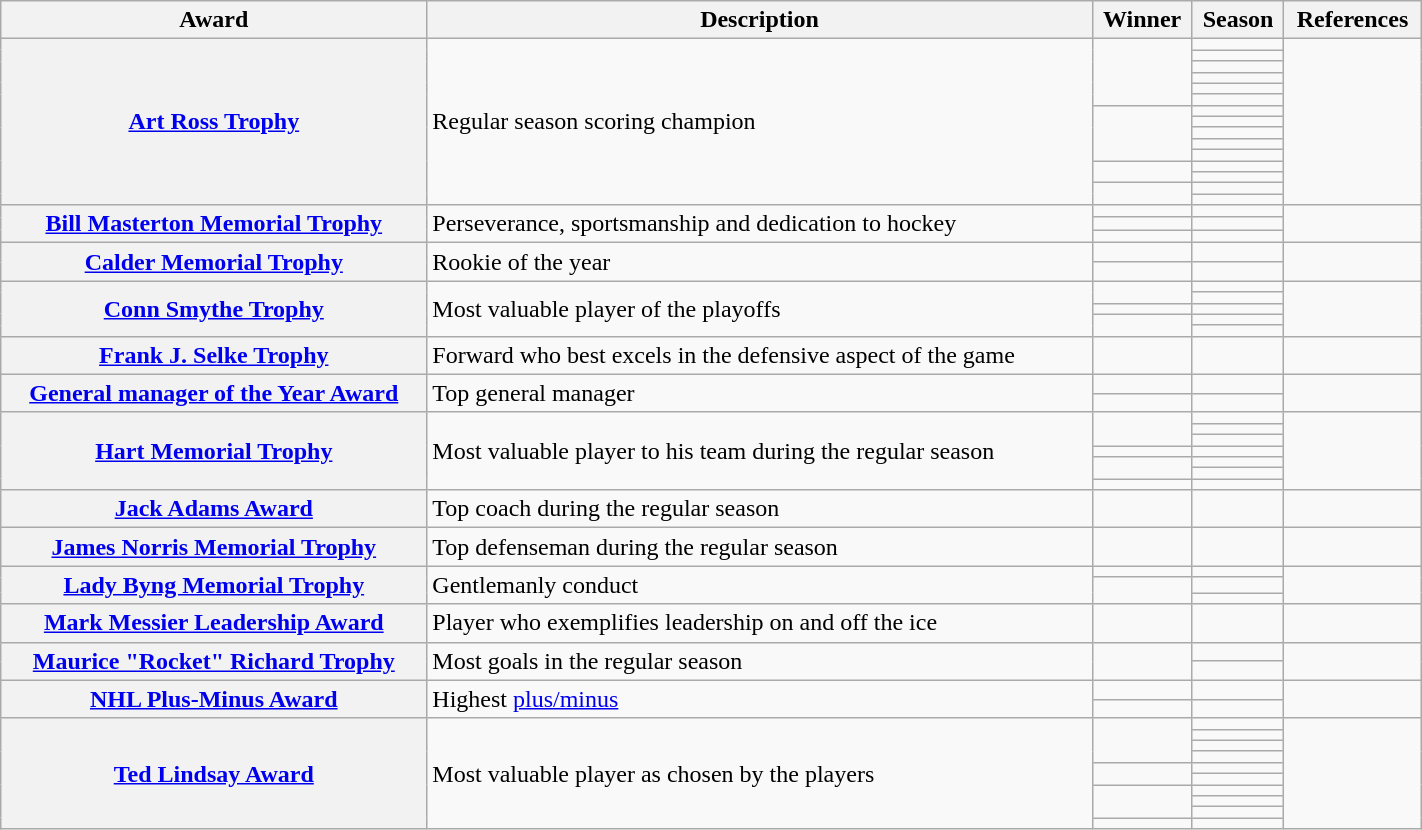<table class="wikitable sortable" width="75%">
<tr>
<th scope="col">Award</th>
<th scope="col" class="unsortable">Description</th>
<th scope="col">Winner</th>
<th scope="col">Season</th>
<th scope="col" class="unsortable">References</th>
</tr>
<tr>
<th scope="row" rowspan="15"><a href='#'>Art Ross Trophy</a></th>
<td rowspan="15">Regular season scoring champion</td>
<td rowspan="6"></td>
<td></td>
<td rowspan="15"></td>
</tr>
<tr>
<td></td>
</tr>
<tr>
<td></td>
</tr>
<tr>
<td></td>
</tr>
<tr>
<td></td>
</tr>
<tr>
<td></td>
</tr>
<tr>
<td rowspan="5"></td>
<td></td>
</tr>
<tr>
<td></td>
</tr>
<tr>
<td></td>
</tr>
<tr>
<td></td>
</tr>
<tr>
<td></td>
</tr>
<tr>
<td rowspan="2"></td>
<td></td>
</tr>
<tr>
<td></td>
</tr>
<tr>
<td rowspan="2"></td>
<td></td>
</tr>
<tr>
<td></td>
</tr>
<tr>
<th scope="row" rowspan="3"><a href='#'>Bill Masterton Memorial Trophy</a></th>
<td rowspan="3">Perseverance, sportsmanship and dedication to hockey</td>
<td></td>
<td></td>
<td rowspan="3"></td>
</tr>
<tr>
<td></td>
<td></td>
</tr>
<tr>
<td></td>
<td></td>
</tr>
<tr>
<th scope="row" rowspan="2"><a href='#'>Calder Memorial Trophy</a></th>
<td rowspan="2">Rookie of the year</td>
<td></td>
<td></td>
<td rowspan="2"></td>
</tr>
<tr>
<td></td>
<td></td>
</tr>
<tr>
<th scope="row" rowspan="5"><a href='#'>Conn Smythe Trophy</a></th>
<td rowspan="5">Most valuable player of the playoffs</td>
<td rowspan="2"></td>
<td></td>
<td rowspan="5"></td>
</tr>
<tr>
<td></td>
</tr>
<tr>
<td></td>
<td></td>
</tr>
<tr>
<td rowspan="2"></td>
<td></td>
</tr>
<tr>
<td></td>
</tr>
<tr>
<th scope="row"><a href='#'>Frank J. Selke Trophy</a></th>
<td>Forward who best excels in the defensive aspect of the game</td>
<td></td>
<td></td>
<td></td>
</tr>
<tr>
<th scope="row" rowspan="2"><a href='#'>General manager of the Year Award</a></th>
<td rowspan="2">Top general manager</td>
<td></td>
<td></td>
<td rowspan="2"></td>
</tr>
<tr>
<td></td>
<td></td>
</tr>
<tr>
<th scope="row" rowspan="7"><a href='#'>Hart Memorial Trophy</a></th>
<td rowspan="7">Most valuable player to his team during the regular season</td>
<td rowspan="3"></td>
<td></td>
<td rowspan="7"></td>
</tr>
<tr>
<td></td>
</tr>
<tr>
<td></td>
</tr>
<tr>
<td></td>
<td></td>
</tr>
<tr>
<td rowspan="2"></td>
<td></td>
</tr>
<tr>
<td></td>
</tr>
<tr>
<td></td>
<td></td>
</tr>
<tr>
<th scope="row"><a href='#'>Jack Adams Award</a></th>
<td>Top coach during the regular season</td>
<td></td>
<td></td>
<td></td>
</tr>
<tr>
<th scope="row"><a href='#'>James Norris Memorial Trophy</a></th>
<td>Top defenseman during the regular season</td>
<td></td>
<td></td>
<td></td>
</tr>
<tr>
<th scope="row" rowspan="3"><a href='#'>Lady Byng Memorial Trophy</a></th>
<td rowspan="3">Gentlemanly conduct</td>
<td></td>
<td></td>
<td rowspan="3"></td>
</tr>
<tr>
<td rowspan="2"></td>
<td></td>
</tr>
<tr>
<td></td>
</tr>
<tr>
<th scope="row"><a href='#'>Mark Messier Leadership Award</a></th>
<td>Player who exemplifies leadership on and off the ice</td>
<td></td>
<td></td>
<td></td>
</tr>
<tr>
<th scope="row" rowspan="2"><a href='#'>Maurice "Rocket" Richard Trophy</a></th>
<td rowspan="2">Most goals in the regular season</td>
<td rowspan="2"></td>
<td></td>
<td rowspan="2"></td>
</tr>
<tr>
<td></td>
</tr>
<tr>
<th scope="row" rowspan="2"><a href='#'>NHL Plus-Minus Award</a></th>
<td rowspan="2">Highest <a href='#'>plus/minus</a></td>
<td></td>
<td></td>
<td rowspan="2"></td>
</tr>
<tr>
<td></td>
<td></td>
</tr>
<tr>
<th scope="row" rowspan="10"><a href='#'>Ted Lindsay Award</a></th>
<td rowspan="10">Most valuable player as chosen by the players</td>
<td rowspan="4"></td>
<td></td>
<td rowspan="10"></td>
</tr>
<tr>
<td></td>
</tr>
<tr>
<td></td>
</tr>
<tr>
<td></td>
</tr>
<tr>
<td rowspan="2"></td>
<td></td>
</tr>
<tr>
<td></td>
</tr>
<tr>
<td rowspan="3"></td>
<td></td>
</tr>
<tr>
<td></td>
</tr>
<tr>
<td></td>
</tr>
<tr>
<td></td>
<td></td>
</tr>
</table>
